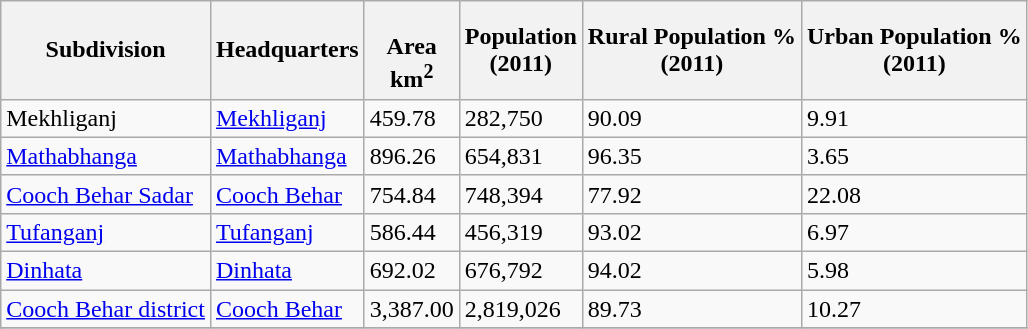<table class="wikitable sortable">
<tr>
<th>Subdivision</th>
<th>Headquarters</th>
<th><br>Area<br>km<sup>2</sup></th>
<th>Population<br>(2011)</th>
<th>Rural Population %<br>(2011)</th>
<th>Urban Population % <br>(2011)</th>
</tr>
<tr>
<td>Mekhliganj</td>
<td><a href='#'>Mekhliganj</a></td>
<td>459.78</td>
<td>282,750</td>
<td>90.09</td>
<td>9.91</td>
</tr>
<tr>
<td><a href='#'>Mathabhanga</a></td>
<td><a href='#'>Mathabhanga</a></td>
<td>896.26</td>
<td>654,831</td>
<td>96.35</td>
<td>3.65</td>
</tr>
<tr>
<td><a href='#'>Cooch Behar Sadar</a></td>
<td><a href='#'>Cooch Behar</a></td>
<td>754.84</td>
<td>748,394</td>
<td>77.92</td>
<td>22.08</td>
</tr>
<tr>
<td><a href='#'>Tufanganj</a></td>
<td><a href='#'>Tufanganj</a></td>
<td>586.44</td>
<td>456,319</td>
<td>93.02</td>
<td>6.97</td>
</tr>
<tr>
<td><a href='#'>Dinhata</a></td>
<td><a href='#'>Dinhata</a></td>
<td>692.02</td>
<td>676,792</td>
<td>94.02</td>
<td>5.98</td>
</tr>
<tr>
<td><a href='#'>Cooch Behar district</a></td>
<td><a href='#'>Cooch Behar</a></td>
<td>3,387.00</td>
<td>2,819,026</td>
<td>89.73</td>
<td>10.27</td>
</tr>
<tr>
</tr>
</table>
